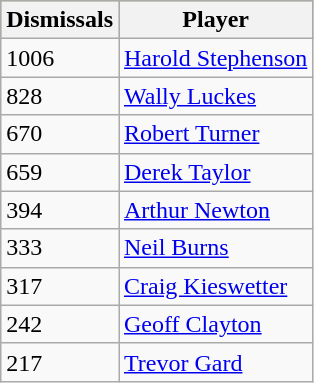<table class="wikitable">
<tr style="background:#bdb76b;">
<th>Dismissals</th>
<th>Player</th>
</tr>
<tr>
<td>1006</td>
<td><a href='#'>Harold Stephenson</a></td>
</tr>
<tr>
<td>828</td>
<td><a href='#'>Wally Luckes</a></td>
</tr>
<tr>
<td>670</td>
<td><a href='#'>Robert Turner</a></td>
</tr>
<tr>
<td>659</td>
<td><a href='#'>Derek Taylor</a></td>
</tr>
<tr>
<td>394</td>
<td><a href='#'>Arthur Newton</a></td>
</tr>
<tr>
<td>333</td>
<td><a href='#'>Neil Burns</a></td>
</tr>
<tr>
<td>317</td>
<td><a href='#'>Craig Kieswetter</a></td>
</tr>
<tr>
<td>242</td>
<td><a href='#'>Geoff Clayton</a></td>
</tr>
<tr>
<td>217</td>
<td><a href='#'>Trevor Gard</a></td>
</tr>
</table>
